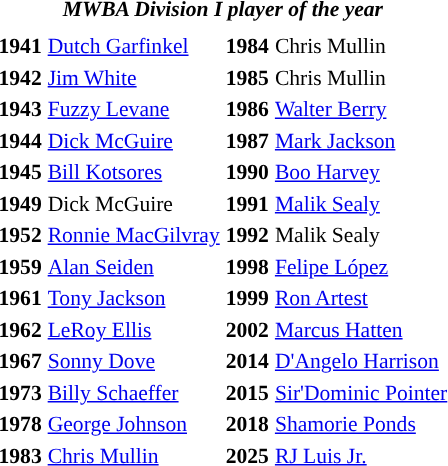<table style="font-size:.9em;">
<tr>
<th colspan="4"><a href='#'></a><br><span><em>MWBA Division I player of the year</em></span></th>
</tr>
<tr>
<td valign="top"></td>
</tr>
<tr>
<td><strong>1941</strong></td>
<td><a href='#'>Dutch Garfinkel</a></td>
<td><strong>1984</strong></td>
<td>Chris Mullin</td>
</tr>
<tr>
<td><strong>1942</strong></td>
<td><a href='#'>Jim White</a></td>
<td><strong>1985</strong></td>
<td>Chris Mullin</td>
</tr>
<tr>
<td><strong>1943</strong></td>
<td><a href='#'>Fuzzy Levane</a></td>
<td><strong>1986</strong></td>
<td><a href='#'>Walter Berry</a></td>
</tr>
<tr>
<td><strong>1944</strong></td>
<td><a href='#'>Dick McGuire</a></td>
<td><strong>1987</strong></td>
<td><a href='#'>Mark Jackson</a></td>
</tr>
<tr>
<td><strong>1945</strong></td>
<td><a href='#'>Bill Kotsores</a></td>
<td><strong>1990</strong></td>
<td><a href='#'>Boo Harvey</a></td>
</tr>
<tr>
<td><strong>1949</strong></td>
<td>Dick McGuire</td>
<td><strong>1991</strong></td>
<td><a href='#'>Malik Sealy</a></td>
</tr>
<tr>
<td><strong>1952</strong></td>
<td><a href='#'>Ronnie MacGilvray</a></td>
<td><strong>1992</strong></td>
<td>Malik Sealy</td>
</tr>
<tr>
<td><strong>1959</strong></td>
<td><a href='#'>Alan Seiden</a></td>
<td><strong>1998</strong></td>
<td><a href='#'>Felipe López</a></td>
</tr>
<tr>
<td><strong>1961</strong></td>
<td><a href='#'>Tony Jackson</a></td>
<td><strong>1999</strong></td>
<td><a href='#'>Ron Artest</a></td>
</tr>
<tr>
<td><strong>1962</strong></td>
<td><a href='#'>LeRoy Ellis</a></td>
<td><strong>2002</strong></td>
<td><a href='#'>Marcus Hatten</a></td>
</tr>
<tr>
<td><strong>1967</strong></td>
<td><a href='#'>Sonny Dove</a></td>
<td><strong>2014</strong></td>
<td><a href='#'>D'Angelo Harrison</a></td>
</tr>
<tr>
<td><strong>1973</strong></td>
<td><a href='#'>Billy Schaeffer</a></td>
<td><strong>2015</strong></td>
<td><a href='#'>Sir'Dominic Pointer</a></td>
</tr>
<tr>
<td><strong>1978</strong></td>
<td><a href='#'>George Johnson</a></td>
<td><strong>2018</strong></td>
<td><a href='#'>Shamorie Ponds</a></td>
</tr>
<tr>
<td><strong>1983</strong></td>
<td><a href='#'>Chris Mullin</a></td>
<td><strong>2025</strong></td>
<td><a href='#'>RJ Luis Jr.</a></td>
</tr>
</table>
